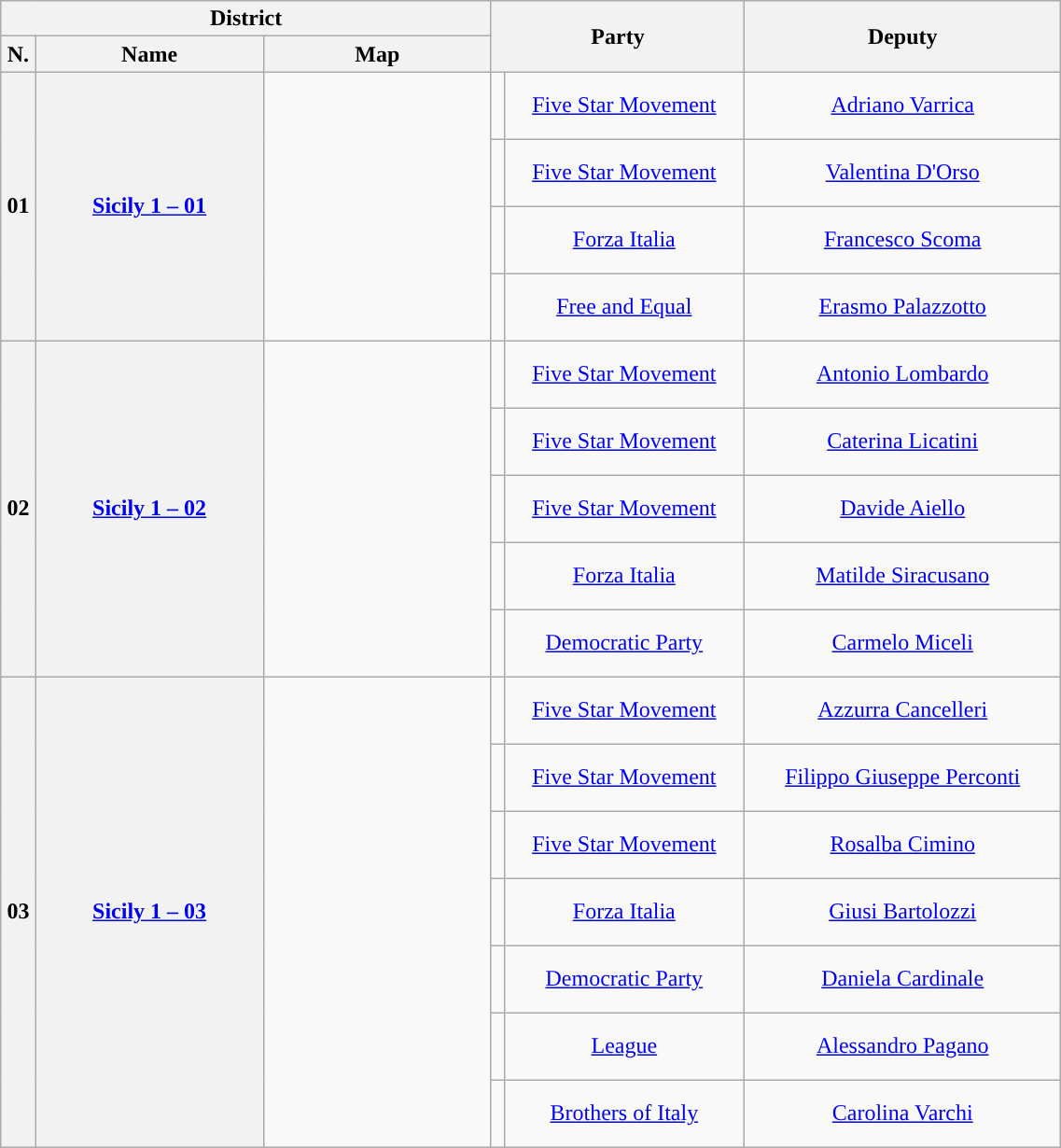<table class="wikitable" style="text-align:center; style="width=60%">
<tr>
<th width=35% colspan="3">District</th>
<th width=20% colspan="2" rowspan="2">Party</th>
<th width=25% rowspan="2">Deputy</th>
</tr>
<tr>
<th width=1%>N.</th>
<th width=18%>Name</th>
<th width=18%>Map</th>
</tr>
<tr style="height:3em;">
<th rowspan="4">01</th>
<th rowspan="4"><a href='#'>Sicily 1 – 01</a></th>
<td rowspan="4"></td>
<td style="background:"></td>
<td><a href='#'>Five Star Movement</a></td>
<td><a href='#'>Adriano Varrica</a></td>
</tr>
<tr style="height:3em;">
<td style="background:"></td>
<td><a href='#'>Five Star Movement</a></td>
<td><a href='#'>Valentina D'Orso</a></td>
</tr>
<tr style="height:3em;">
<td style="background:"></td>
<td><a href='#'>Forza Italia</a></td>
<td><a href='#'>Francesco Scoma</a></td>
</tr>
<tr style="height:3em;">
<td style="background:"></td>
<td><a href='#'>Free and Equal</a></td>
<td><a href='#'>Erasmo Palazzotto</a></td>
</tr>
<tr style="height:3em;">
<th rowspan="5">02</th>
<th rowspan="5"><a href='#'>Sicily 1 – 02</a></th>
<td rowspan="5"></td>
<td style="background:"></td>
<td><a href='#'>Five Star Movement</a></td>
<td><a href='#'>Antonio Lombardo</a></td>
</tr>
<tr style="height:3em;">
<td style="background:"></td>
<td><a href='#'>Five Star Movement</a></td>
<td><a href='#'>Caterina Licatini</a></td>
</tr>
<tr style="height:3em;">
<td style="background:"></td>
<td><a href='#'>Five Star Movement</a></td>
<td><a href='#'>Davide Aiello</a></td>
</tr>
<tr style="height:3em;">
<td style="background:"></td>
<td><a href='#'>Forza Italia</a></td>
<td><a href='#'>Matilde Siracusano</a></td>
</tr>
<tr style="height:3em;">
<td style="background:"></td>
<td><a href='#'>Democratic Party</a></td>
<td><a href='#'>Carmelo Miceli</a></td>
</tr>
<tr style="height:3em;">
<th rowspan="7">03</th>
<th rowspan="7"><a href='#'>Sicily 1 – 03</a></th>
<td rowspan="7"></td>
<td style="background:"></td>
<td><a href='#'>Five Star Movement</a></td>
<td><a href='#'>Azzurra Cancelleri</a></td>
</tr>
<tr style="height:3em;">
<td style="background:"></td>
<td><a href='#'>Five Star Movement</a></td>
<td><a href='#'>Filippo Giuseppe Perconti</a></td>
</tr>
<tr style="height:3em;">
<td style="background:"></td>
<td><a href='#'>Five Star Movement</a></td>
<td><a href='#'>Rosalba Cimino</a></td>
</tr>
<tr style="height:3em;">
<td style="background:"></td>
<td><a href='#'>Forza Italia</a></td>
<td><a href='#'>Giusi Bartolozzi</a></td>
</tr>
<tr style="height:3em;">
<td style="background:"></td>
<td><a href='#'>Democratic Party</a></td>
<td><a href='#'>Daniela Cardinale</a></td>
</tr>
<tr style="height:3em;">
<td style="background:"></td>
<td><a href='#'>League</a></td>
<td><a href='#'>Alessandro Pagano</a></td>
</tr>
<tr style="height:3em;">
<td style="background:"></td>
<td><a href='#'>Brothers of Italy</a></td>
<td><a href='#'>Carolina Varchi</a></td>
</tr>
</table>
